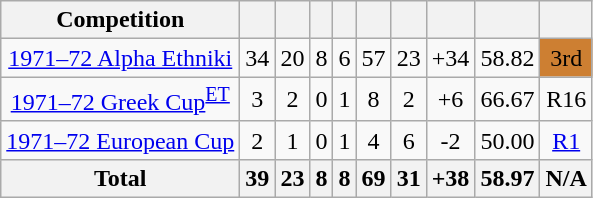<table class="wikitable" style="text-align:center">
<tr>
<th>Competition</th>
<th></th>
<th></th>
<th></th>
<th></th>
<th></th>
<th></th>
<th></th>
<th></th>
<th></th>
</tr>
<tr>
<td><a href='#'>1971–72 Alpha Ethniki</a></td>
<td>34</td>
<td>20</td>
<td>8</td>
<td>6</td>
<td>57</td>
<td>23</td>
<td>+34</td>
<td>58.82</td>
<td bgcolor=#CD7F32>3rd</td>
</tr>
<tr>
<td><a href='#'>1971–72 Greek Cup</a><sup><a href='#'>ET</a></sup></td>
<td>3</td>
<td>2</td>
<td>0</td>
<td>1</td>
<td>8</td>
<td>2</td>
<td>+6</td>
<td>66.67</td>
<td>R16</td>
</tr>
<tr>
<td><a href='#'>1971–72 European Cup</a></td>
<td>2</td>
<td>1</td>
<td>0</td>
<td>1</td>
<td>4</td>
<td>6</td>
<td>-2</td>
<td>50.00</td>
<td><a href='#'>R1</a></td>
</tr>
<tr>
<th>Total</th>
<th>39</th>
<th>23</th>
<th>8</th>
<th>8</th>
<th>69</th>
<th>31</th>
<th>+38</th>
<th>58.97</th>
<th>N/A</th>
</tr>
</table>
